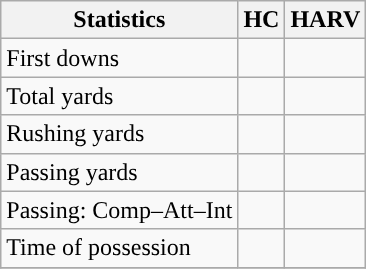<table class="wikitable" style="float: left;">
<tr>
<th>Statistics</th>
<th>HC</th>
<th>HARV</th>
</tr>
<tr>
<td>First downs</td>
<td></td>
<td></td>
</tr>
<tr>
<td>Total yards</td>
<td></td>
<td></td>
</tr>
<tr>
<td>Rushing yards</td>
<td></td>
<td></td>
</tr>
<tr>
<td>Passing yards</td>
<td></td>
<td></td>
</tr>
<tr>
<td>Passing: Comp–Att–Int</td>
<td></td>
<td></td>
</tr>
<tr>
<td>Time of possession</td>
<td></td>
<td></td>
</tr>
<tr>
</tr>
</table>
